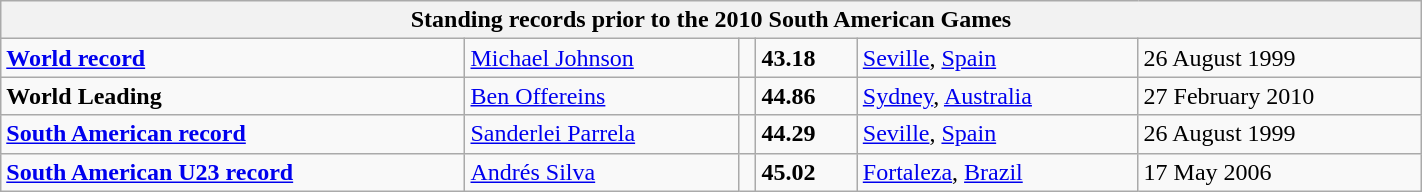<table class="wikitable" width=75%>
<tr>
<th colspan="6">Standing records prior to the 2010 South American Games</th>
</tr>
<tr>
<td><strong><a href='#'>World record</a></strong></td>
<td><a href='#'>Michael Johnson</a></td>
<td align=left></td>
<td><strong>43.18</strong></td>
<td><a href='#'>Seville</a>, <a href='#'>Spain</a></td>
<td>26 August 1999</td>
</tr>
<tr>
<td><strong>World Leading</strong></td>
<td><a href='#'>Ben Offereins</a></td>
<td align=left></td>
<td><strong>44.86</strong></td>
<td><a href='#'>Sydney</a>, <a href='#'>Australia</a></td>
<td>27 February 2010</td>
</tr>
<tr>
<td><strong><a href='#'>South American record</a></strong></td>
<td><a href='#'>Sanderlei Parrela</a></td>
<td align=left></td>
<td><strong>44.29</strong></td>
<td><a href='#'>Seville</a>, <a href='#'>Spain</a></td>
<td>26 August 1999</td>
</tr>
<tr>
<td><strong><a href='#'>South American U23 record</a></strong></td>
<td><a href='#'>Andrés Silva</a></td>
<td align=left></td>
<td><strong>45.02</strong></td>
<td><a href='#'>Fortaleza</a>, <a href='#'>Brazil</a></td>
<td>17 May 2006</td>
</tr>
</table>
